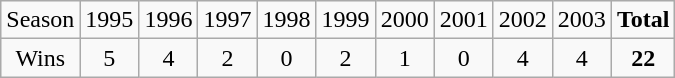<table class="wikitable sortable">
<tr>
<td>Season</td>
<td>1995</td>
<td>1996</td>
<td>1997</td>
<td>1998</td>
<td>1999</td>
<td>2000</td>
<td>2001</td>
<td>2002</td>
<td>2003</td>
<td><strong>Total</strong></td>
</tr>
<tr align="center">
<td>Wins</td>
<td>5</td>
<td>4</td>
<td>2</td>
<td>0</td>
<td>2</td>
<td>1</td>
<td>0</td>
<td>4</td>
<td>4</td>
<td><strong>22</strong></td>
</tr>
</table>
